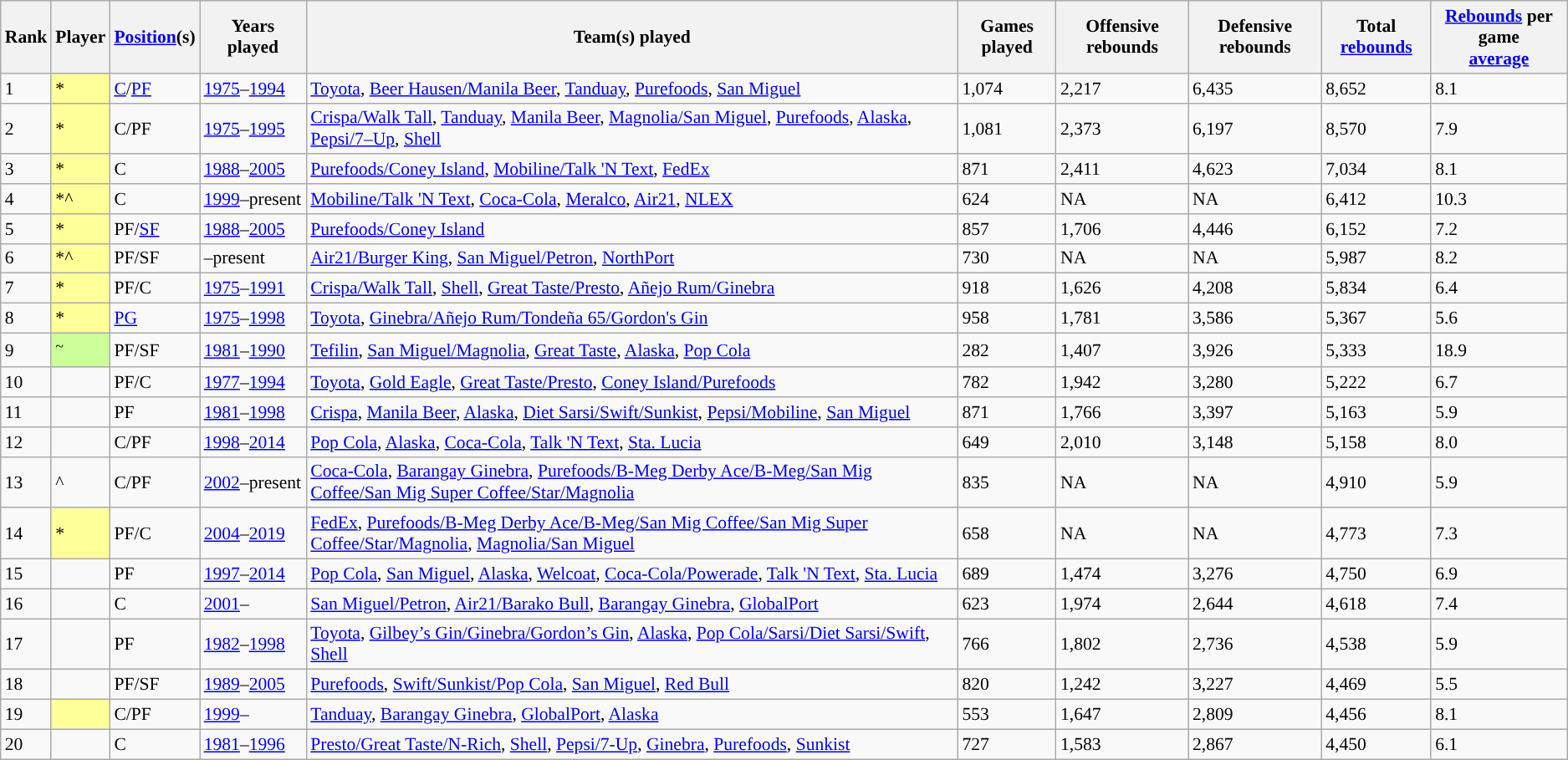<table class="wikitable sortable" style="font-size: 90%;">
<tr>
<th>Rank</th>
<th>Player</th>
<th><a href='#'>Position</a>(s)</th>
<th>Years played</th>
<th class="unsortable">Team(s) played</th>
<th>Games played</th>
<th>Offensive rebounds</th>
<th>Defensive rebounds</th>
<th>Total <a href='#'>rebounds</a></th>
<th><a href='#'>Rebounds</a> per game<br><a href='#'>average</a></th>
</tr>
<tr>
<td>1</td>
<td bgcolor="#FFFF99">*</td>
<td><a href='#'>C</a>/<a href='#'>PF</a></td>
<td><a href='#'>1975</a>–<a href='#'>1994</a></td>
<td><a href='#'>Toyota</a>, <a href='#'>Beer Hausen/Manila Beer</a>, <a href='#'>Tanduay</a>, <a href='#'>Purefoods</a>, <a href='#'>San Miguel</a></td>
<td>1,074</td>
<td>2,217</td>
<td>6,435</td>
<td>8,652</td>
<td>8.1</td>
</tr>
<tr>
<td>2</td>
<td bgcolor="#FFFF99">*</td>
<td>C/PF</td>
<td><a href='#'>1975</a>–<a href='#'>1995</a></td>
<td><a href='#'>Crispa/Walk Tall</a>, <a href='#'>Tanduay</a>, <a href='#'>Manila Beer</a>, <a href='#'>Magnolia/San Miguel</a>, <a href='#'>Purefoods</a>, <a href='#'>Alaska</a>, <a href='#'>Pepsi/7–Up</a>, <a href='#'>Shell</a></td>
<td>1,081</td>
<td>2,373</td>
<td>6,197</td>
<td>8,570</td>
<td>7.9</td>
</tr>
<tr>
<td>3</td>
<td bgcolor="#FFFF99">*</td>
<td>C</td>
<td><a href='#'>1988</a>–<a href='#'>2005</a></td>
<td><a href='#'>Purefoods/Coney Island</a>, <a href='#'>Mobiline/Talk 'N Text</a>, <a href='#'>FedEx</a></td>
<td>871</td>
<td>2,411</td>
<td>4,623</td>
<td>7,034</td>
<td>8.1</td>
</tr>
<tr>
<td>4</td>
<td style="background:#FFFF99"><em></em>*^</td>
<td>C</td>
<td><a href='#'>1999</a>–present</td>
<td><a href='#'>Mobiline/Talk 'N Text</a>, <a href='#'>Coca-Cola</a>, <a href='#'>Meralco</a>, <a href='#'>Air21</a>, <a href='#'>NLEX</a></td>
<td>624</td>
<td>NA</td>
<td>NA</td>
<td>6,412</td>
<td>10.3</td>
</tr>
<tr>
<td>5</td>
<td bgcolor="#FFFF99">*</td>
<td>PF/<a href='#'>SF</a></td>
<td><a href='#'>1988</a>–<a href='#'>2005</a></td>
<td><a href='#'>Purefoods/Coney Island</a></td>
<td>857</td>
<td>1,706</td>
<td>4,446</td>
<td>6,152</td>
<td>7.2</td>
</tr>
<tr>
<td>6</td>
<td style="background:#FFFF99"><em></em>*^</td>
<td>PF/SF</td>
<td>–present</td>
<td><a href='#'>Air21/Burger King</a>, <a href='#'>San Miguel/Petron</a>, <a href='#'>NorthPort</a></td>
<td>730</td>
<td>NA</td>
<td>NA</td>
<td>5,987</td>
<td>8.2</td>
</tr>
<tr>
<td>7</td>
<td bgcolor="#FFFF99">*</td>
<td>PF/C</td>
<td><a href='#'>1975</a>–<a href='#'>1991</a></td>
<td><a href='#'>Crispa/Walk Tall</a>, <a href='#'>Shell</a>, <a href='#'>Great Taste/Presto</a>, <a href='#'>Añejo Rum/Ginebra</a></td>
<td>918</td>
<td>1,626</td>
<td>4,208</td>
<td>5,834</td>
<td>6.4</td>
</tr>
<tr>
<td>8</td>
<td bgcolor="#FFFF99">*</td>
<td><a href='#'>PG</a></td>
<td><a href='#'>1975</a>–<a href='#'>1998</a></td>
<td><a href='#'>Toyota</a>, <a href='#'>Ginebra/Añejo Rum/Tondeña 65/Gordon's Gin</a></td>
<td>958</td>
<td>1,781</td>
<td>3,586</td>
<td>5,367</td>
<td>5.6</td>
</tr>
<tr>
<td>9</td>
<td bgcolor="#CCFF99"><sup>~</sup></td>
<td>PF/SF</td>
<td><a href='#'>1981</a>–<a href='#'>1990</a></td>
<td><a href='#'>Tefilin</a>, <a href='#'>San Miguel/Magnolia</a>, <a href='#'>Great Taste</a>, <a href='#'>Alaska</a>, <a href='#'>Pop Cola</a></td>
<td>282</td>
<td>1,407</td>
<td>3,926</td>
<td>5,333</td>
<td>18.9</td>
</tr>
<tr>
<td>10</td>
<td></td>
<td>PF/C</td>
<td><a href='#'>1977</a>–<a href='#'>1994</a></td>
<td><a href='#'>Toyota</a>, <a href='#'>Gold Eagle</a>, <a href='#'>Great Taste/Presto</a>, <a href='#'>Coney Island/Purefoods</a></td>
<td>782</td>
<td>1,942</td>
<td>3,280</td>
<td>5,222</td>
<td>6.7</td>
</tr>
<tr>
<td>11</td>
<td></td>
<td>PF</td>
<td><a href='#'>1981</a>–<a href='#'>1998</a></td>
<td><a href='#'>Crispa</a>, <a href='#'>Manila Beer</a>, <a href='#'>Alaska</a>, <a href='#'>Diet Sarsi/Swift/Sunkist</a>, <a href='#'>Pepsi/Mobiline</a>, <a href='#'>San Miguel</a></td>
<td>871</td>
<td>1,766</td>
<td>3,397</td>
<td>5,163</td>
<td>5.9</td>
</tr>
<tr>
<td>12</td>
<td></td>
<td>C/PF</td>
<td><a href='#'>1998</a>–<a href='#'>2014</a></td>
<td><a href='#'>Pop Cola</a>, <a href='#'>Alaska</a>, <a href='#'>Coca-Cola</a>, <a href='#'>Talk 'N Text</a>, <a href='#'>Sta. Lucia</a></td>
<td>649</td>
<td>2,010</td>
<td>3,148</td>
<td>5,158</td>
<td>8.0</td>
</tr>
<tr>
<td>13</td>
<td><em></em>^</td>
<td>C/PF</td>
<td><a href='#'>2002</a>–present</td>
<td><a href='#'>Coca-Cola</a>, <a href='#'>Barangay Ginebra</a>, <a href='#'>Purefoods/B-Meg Derby Ace/B-Meg/San Mig Coffee/San Mig Super Coffee/Star/Magnolia</a></td>
<td>835</td>
<td>NA</td>
<td>NA</td>
<td>4,910</td>
<td>5.9</td>
</tr>
<tr>
<td>14</td>
<td style="background:#FFFF99">*</td>
<td>PF/C</td>
<td><a href='#'>2004</a>–<a href='#'>2019</a></td>
<td><a href='#'>FedEx</a>, <a href='#'>Purefoods/B-Meg Derby Ace/B-Meg/San Mig Coffee/San Mig Super Coffee/Star/Magnolia</a>, <a href='#'>Magnolia/San Miguel</a></td>
<td>658</td>
<td>NA</td>
<td>NA</td>
<td>4,773</td>
<td>7.3</td>
</tr>
<tr>
<td>15</td>
<td></td>
<td>PF</td>
<td><a href='#'>1997</a>–<a href='#'>2014</a></td>
<td><a href='#'>Pop Cola</a>, <a href='#'>San Miguel</a>,  <a href='#'>Alaska</a>, <a href='#'>Welcoat</a>, <a href='#'>Coca-Cola/Powerade</a>, <a href='#'>Talk 'N Text</a>, <a href='#'>Sta. Lucia</a></td>
<td>689</td>
<td>1,474</td>
<td>3,276</td>
<td>4,750</td>
<td>6.9</td>
</tr>
<tr>
<td>16</td>
<td></td>
<td>C</td>
<td><a href='#'>2001</a>–</td>
<td><a href='#'>San Miguel/Petron</a>, <a href='#'>Air21/Barako Bull</a>, <a href='#'>Barangay Ginebra</a>, <a href='#'>GlobalPort</a></td>
<td>623</td>
<td>1,974</td>
<td>2,644</td>
<td>4,618</td>
<td>7.4</td>
</tr>
<tr>
<td>17</td>
<td></td>
<td>PF</td>
<td><a href='#'>1982</a>–<a href='#'>1998</a></td>
<td><a href='#'>Toyota</a>, <a href='#'>Gilbey’s Gin/Ginebra/Gordon’s Gin</a>, <a href='#'>Alaska</a>, <a href='#'>Pop Cola/Sarsi/Diet Sarsi/Swift</a>, <a href='#'>Shell</a></td>
<td>766</td>
<td>1,802</td>
<td>2,736</td>
<td>4,538</td>
<td>5.9</td>
</tr>
<tr>
<td>18</td>
<td></td>
<td>PF/SF</td>
<td><a href='#'>1989</a>–<a href='#'>2005</a></td>
<td><a href='#'>Purefoods</a>, <a href='#'>Swift/Sunkist/Pop Cola</a>, <a href='#'>San Miguel</a>, <a href='#'>Red Bull</a></td>
<td>820</td>
<td>1,242</td>
<td>3,227</td>
<td>4,469</td>
<td>5.5</td>
</tr>
<tr>
<td>19</td>
<td style="background:#FFFF99"></td>
<td>C/PF</td>
<td><a href='#'>1999</a>–</td>
<td><a href='#'>Tanduay</a>, <a href='#'>Barangay Ginebra</a>, <a href='#'>GlobalPort</a>, <a href='#'>Alaska</a></td>
<td>553</td>
<td>1,647</td>
<td>2,809</td>
<td>4,456</td>
<td>8.1</td>
</tr>
<tr>
<td>20</td>
<td></td>
<td>C</td>
<td><a href='#'>1981</a>–<a href='#'>1996</a></td>
<td><a href='#'>Presto/Great Taste/N-Rich</a>, <a href='#'>Shell</a>, <a href='#'>Pepsi/7-Up</a>, <a href='#'>Ginebra</a>, <a href='#'>Purefoods</a>, <a href='#'>Sunkist</a></td>
<td>727</td>
<td>1,583</td>
<td>2,867</td>
<td>4,450</td>
<td>6.1</td>
</tr>
</table>
